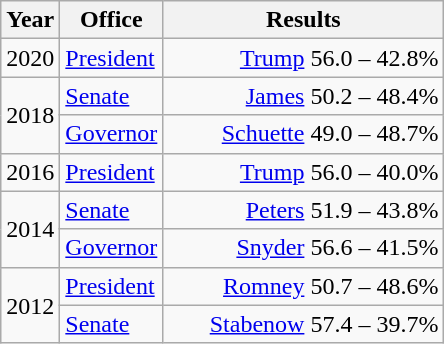<table class=wikitable>
<tr>
<th width="30">Year</th>
<th width="60">Office</th>
<th width="180">Results</th>
</tr>
<tr>
<td>2020</td>
<td><a href='#'>President</a></td>
<td align="right" ><a href='#'>Trump</a> 56.0 – 42.8%</td>
</tr>
<tr>
<td rowspan="2">2018</td>
<td><a href='#'>Senate</a></td>
<td align="right" ><a href='#'>James</a> 50.2 – 48.4%</td>
</tr>
<tr>
<td><a href='#'>Governor</a></td>
<td align="right" ><a href='#'>Schuette</a> 49.0 – 48.7%</td>
</tr>
<tr>
<td>2016</td>
<td><a href='#'>President</a></td>
<td align="right" ><a href='#'>Trump</a> 56.0 – 40.0%</td>
</tr>
<tr>
<td rowspan="2">2014</td>
<td><a href='#'>Senate</a></td>
<td align="right" ><a href='#'>Peters</a> 51.9 – 43.8%</td>
</tr>
<tr>
<td><a href='#'>Governor</a></td>
<td align="right" ><a href='#'>Snyder</a> 56.6 – 41.5%</td>
</tr>
<tr>
<td rowspan="2">2012</td>
<td><a href='#'>President</a></td>
<td align="right" ><a href='#'>Romney</a> 50.7 – 48.6%</td>
</tr>
<tr>
<td><a href='#'>Senate</a></td>
<td align="right" ><a href='#'>Stabenow</a> 57.4 – 39.7%</td>
</tr>
</table>
